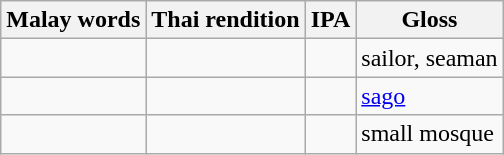<table class="wikitable">
<tr>
<th>Malay words</th>
<th>Thai rendition</th>
<th>IPA</th>
<th>Gloss</th>
</tr>
<tr>
<td></td>
<td></td>
<td></td>
<td>sailor, seaman</td>
</tr>
<tr>
<td></td>
<td></td>
<td></td>
<td><a href='#'>sago</a></td>
</tr>
<tr>
<td></td>
<td></td>
<td></td>
<td>small mosque</td>
</tr>
</table>
